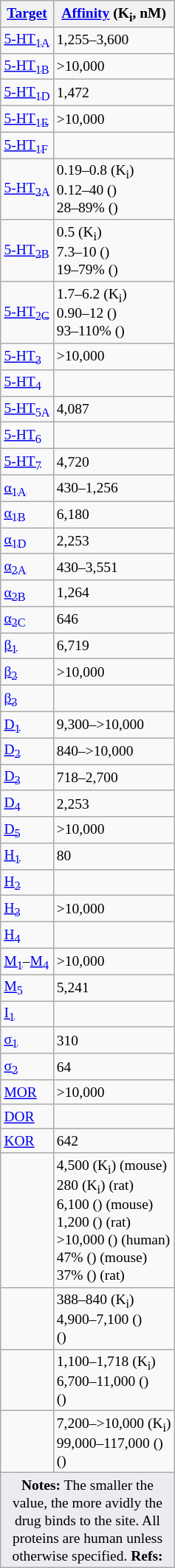<table class="wikitable floatright" style="font-size:small;">
<tr>
<th><a href='#'>Target</a></th>
<th><a href='#'>Affinity</a> (K<sub>i</sub>, nM)</th>
</tr>
<tr>
<td><a href='#'>5-HT<sub>1A</sub></a></td>
<td>1,255–3,600</td>
</tr>
<tr>
<td><a href='#'>5-HT<sub>1B</sub></a></td>
<td>>10,000</td>
</tr>
<tr>
<td><a href='#'>5-HT<sub>1D</sub></a></td>
<td>1,472</td>
</tr>
<tr>
<td><a href='#'>5-HT<sub>1E</sub></a></td>
<td>>10,000</td>
</tr>
<tr>
<td><a href='#'>5-HT<sub>1F</sub></a></td>
<td></td>
</tr>
<tr>
<td><a href='#'>5-HT<sub>2A</sub></a></td>
<td>0.19–0.8 (K<sub>i</sub>)<br>0.12–40 ()<br>28–89% ()</td>
</tr>
<tr>
<td><a href='#'>5-HT<sub>2B</sub></a></td>
<td>0.5 (K<sub>i</sub>)<br>7.3–10 ()<br>19–79% ()</td>
</tr>
<tr>
<td><a href='#'>5-HT<sub>2C</sub></a></td>
<td>1.7–6.2 (K<sub>i</sub>)<br>0.90–12 ()<br>93–110% ()</td>
</tr>
<tr>
<td><a href='#'>5-HT<sub>3</sub></a></td>
<td>>10,000</td>
</tr>
<tr>
<td><a href='#'>5-HT<sub>4</sub></a></td>
<td></td>
</tr>
<tr>
<td><a href='#'>5-HT<sub>5A</sub></a></td>
<td>4,087</td>
</tr>
<tr>
<td><a href='#'>5-HT<sub>6</sub></a></td>
<td></td>
</tr>
<tr>
<td><a href='#'>5-HT<sub>7</sub></a></td>
<td>4,720</td>
</tr>
<tr>
<td><a href='#'>α<sub>1A</sub></a></td>
<td>430–1,256</td>
</tr>
<tr>
<td><a href='#'>α<sub>1B</sub></a></td>
<td>6,180</td>
</tr>
<tr>
<td><a href='#'>α<sub>1D</sub></a></td>
<td>2,253</td>
</tr>
<tr>
<td><a href='#'>α<sub>2A</sub></a></td>
<td>430–3,551</td>
</tr>
<tr>
<td><a href='#'>α<sub>2B</sub></a></td>
<td>1,264</td>
</tr>
<tr>
<td><a href='#'>α<sub>2C</sub></a></td>
<td>646</td>
</tr>
<tr>
<td><a href='#'>β<sub>1</sub></a></td>
<td>6,719</td>
</tr>
<tr>
<td><a href='#'>β<sub>2</sub></a></td>
<td>>10,000</td>
</tr>
<tr>
<td><a href='#'>β<sub>3</sub></a></td>
<td></td>
</tr>
<tr>
<td><a href='#'>D<sub>1</sub></a></td>
<td>9,300–>10,000</td>
</tr>
<tr>
<td><a href='#'>D<sub>2</sub></a></td>
<td>840–>10,000</td>
</tr>
<tr>
<td><a href='#'>D<sub>3</sub></a></td>
<td>718–2,700</td>
</tr>
<tr>
<td><a href='#'>D<sub>4</sub></a></td>
<td>2,253</td>
</tr>
<tr>
<td><a href='#'>D<sub>5</sub></a></td>
<td>>10,000</td>
</tr>
<tr>
<td><a href='#'>H<sub>1</sub></a></td>
<td>80</td>
</tr>
<tr>
<td><a href='#'>H<sub>2</sub></a></td>
<td></td>
</tr>
<tr>
<td><a href='#'>H<sub>3</sub></a></td>
<td>>10,000</td>
</tr>
<tr>
<td><a href='#'>H<sub>4</sub></a></td>
<td></td>
</tr>
<tr>
<td><a href='#'>M<sub>1</sub></a>–<a href='#'>M<sub>4</sub></a></td>
<td>>10,000</td>
</tr>
<tr>
<td><a href='#'>M<sub>5</sub></a></td>
<td>5,241</td>
</tr>
<tr>
<td><a href='#'>I<sub>1</sub></a></td>
<td></td>
</tr>
<tr>
<td><a href='#'>σ<sub>1</sub></a></td>
<td>310</td>
</tr>
<tr>
<td><a href='#'>σ<sub>2</sub></a></td>
<td>64</td>
</tr>
<tr>
<td><a href='#'>MOR</a></td>
<td>>10,000</td>
</tr>
<tr>
<td><a href='#'>DOR</a></td>
<td></td>
</tr>
<tr>
<td><a href='#'>KOR</a></td>
<td>642</td>
</tr>
<tr>
<td></td>
<td>4,500 (K<sub>i</sub>) (mouse)<br>280 (K<sub>i</sub>) (rat)<br>6,100 () (mouse)<br>1,200 () (rat)<br>>10,000 () (human)<br>47% () (mouse)<br>37% () (rat)</td>
</tr>
<tr>
<td></td>
<td>388–840 (K<sub>i</sub>)<br>4,900–7,100 ()<br> ()</td>
</tr>
<tr>
<td></td>
<td>1,100–1,718 (K<sub>i</sub>)<br>6,700–11,000 ()<br> ()</td>
</tr>
<tr>
<td></td>
<td>7,200–>10,000 (K<sub>i</sub>)<br>99,000–117,000 ()<br> ()</td>
</tr>
<tr class="sortbottom">
<td colspan="2" style="width: 1px; background-color:#eaecf0; text-align: center;"><strong>Notes:</strong> The smaller the value, the more avidly the drug binds to the site. All proteins are human unless otherwise specified. <strong>Refs:</strong> </td>
</tr>
</table>
